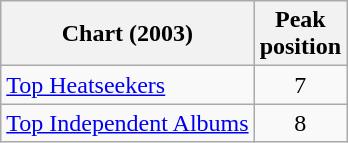<table class="wikitable sortable">
<tr>
<th>Chart (2003)</th>
<th>Peak<br>position</th>
</tr>
<tr>
<td><a href='#'>Top Heatseekers</a></td>
<td align="center">7</td>
</tr>
<tr>
<td><a href='#'>Top Independent Albums</a></td>
<td align="center">8</td>
</tr>
</table>
